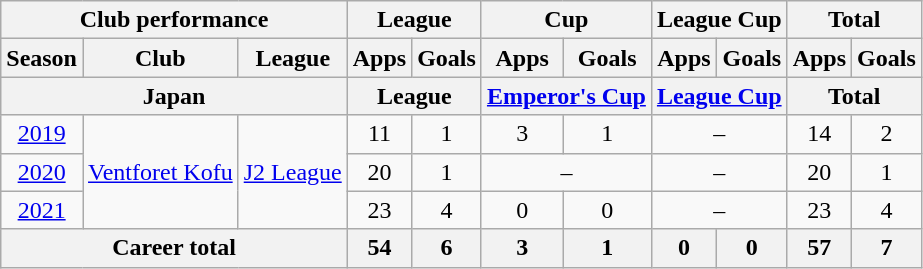<table class="wikitable" style="text-align:center;">
<tr>
<th colspan=3>Club performance</th>
<th colspan=2>League</th>
<th colspan=2>Cup</th>
<th colspan=2>League Cup</th>
<th colspan=2>Total</th>
</tr>
<tr>
<th>Season</th>
<th>Club</th>
<th>League</th>
<th>Apps</th>
<th>Goals</th>
<th>Apps</th>
<th>Goals</th>
<th>Apps</th>
<th>Goals</th>
<th>Apps</th>
<th>Goals</th>
</tr>
<tr>
<th colspan=3>Japan</th>
<th colspan=2>League</th>
<th colspan=2><a href='#'>Emperor's Cup</a></th>
<th colspan=2><a href='#'>League Cup</a></th>
<th colspan=2>Total</th>
</tr>
<tr>
<td><a href='#'>2019</a></td>
<td rowspan="3"><a href='#'>Ventforet Kofu</a></td>
<td rowspan="3"><a href='#'>J2 League</a></td>
<td>11</td>
<td>1</td>
<td>3</td>
<td>1</td>
<td colspan="2">–</td>
<td>14</td>
<td>2</td>
</tr>
<tr>
<td><a href='#'>2020</a></td>
<td>20</td>
<td>1</td>
<td colspan="2">–</td>
<td colspan="2">–</td>
<td>20</td>
<td>1</td>
</tr>
<tr>
<td><a href='#'>2021</a></td>
<td>23</td>
<td>4</td>
<td>0</td>
<td>0</td>
<td colspan="2">–</td>
<td>23</td>
<td>4</td>
</tr>
<tr>
<th colspan=3>Career total</th>
<th>54</th>
<th>6</th>
<th>3</th>
<th>1</th>
<th>0</th>
<th>0</th>
<th>57</th>
<th>7</th>
</tr>
</table>
